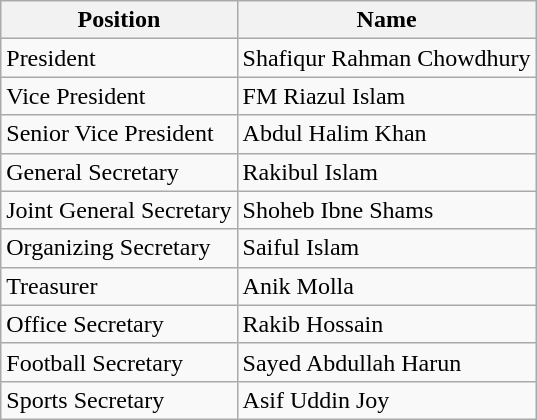<table class="wikitable">
<tr>
<th>Position</th>
<th>Name</th>
</tr>
<tr>
<td>President</td>
<td> Shafiqur Rahman Chowdhury</td>
</tr>
<tr>
<td>Vice President</td>
<td> FM Riazul Islam</td>
</tr>
<tr>
<td>Senior Vice President</td>
<td> Abdul Halim Khan</td>
</tr>
<tr>
<td>General Secretary</td>
<td> Rakibul Islam</td>
</tr>
<tr>
<td>Joint General Secretary</td>
<td> Shoheb Ibne Shams</td>
</tr>
<tr>
<td>Organizing Secretary</td>
<td> Saiful Islam</td>
</tr>
<tr>
<td>Treasurer</td>
<td> Anik Molla</td>
</tr>
<tr>
<td>Office Secretary</td>
<td> Rakib Hossain</td>
</tr>
<tr>
<td>Football Secretary</td>
<td> Sayed Abdullah Harun</td>
</tr>
<tr>
<td>Sports Secretary</td>
<td> Asif Uddin Joy</td>
</tr>
</table>
